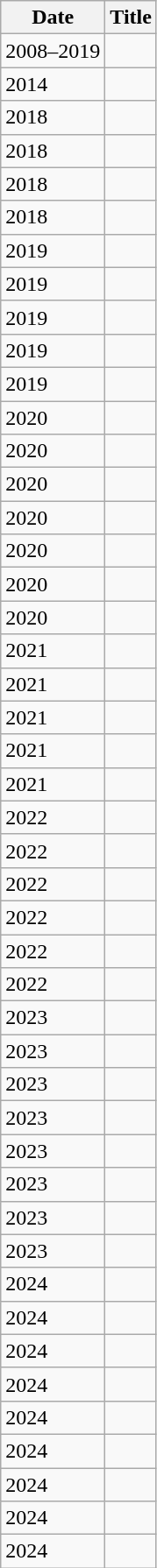<table class="wikitable">
<tr>
<th>Date</th>
<th>Title</th>
</tr>
<tr>
<td>2008–2019</td>
<td></td>
</tr>
<tr>
<td>2014</td>
<td></td>
</tr>
<tr>
<td>2018</td>
<td></td>
</tr>
<tr>
<td>2018</td>
<td></td>
</tr>
<tr>
<td>2018</td>
<td></td>
</tr>
<tr>
<td>2018</td>
<td></td>
</tr>
<tr>
<td>2019</td>
<td></td>
</tr>
<tr>
<td>2019</td>
<td></td>
</tr>
<tr>
<td>2019</td>
<td></td>
</tr>
<tr>
<td>2019</td>
<td></td>
</tr>
<tr>
<td>2019</td>
<td></td>
</tr>
<tr>
<td>2020</td>
<td></td>
</tr>
<tr>
<td>2020</td>
<td></td>
</tr>
<tr>
<td>2020</td>
<td></td>
</tr>
<tr>
<td>2020</td>
<td></td>
</tr>
<tr>
<td>2020</td>
<td></td>
</tr>
<tr>
<td>2020</td>
<td></td>
</tr>
<tr>
<td>2020</td>
<td></td>
</tr>
<tr>
<td>2021</td>
<td></td>
</tr>
<tr>
<td>2021</td>
<td></td>
</tr>
<tr>
<td>2021</td>
<td></td>
</tr>
<tr>
<td>2021</td>
<td></td>
</tr>
<tr>
<td>2021</td>
<td></td>
</tr>
<tr>
<td>2022</td>
<td></td>
</tr>
<tr>
<td>2022</td>
<td></td>
</tr>
<tr>
<td>2022</td>
<td></td>
</tr>
<tr>
<td>2022</td>
<td></td>
</tr>
<tr>
<td>2022</td>
<td></td>
</tr>
<tr>
<td>2022</td>
<td></td>
</tr>
<tr>
<td>2023</td>
<td></td>
</tr>
<tr>
<td>2023</td>
<td></td>
</tr>
<tr>
<td>2023</td>
<td></td>
</tr>
<tr>
<td>2023</td>
<td></td>
</tr>
<tr>
<td>2023</td>
<td></td>
</tr>
<tr>
<td>2023</td>
<td></td>
</tr>
<tr>
<td>2023</td>
<td></td>
</tr>
<tr>
<td>2023</td>
<td></td>
</tr>
<tr>
<td>2024</td>
<td></td>
</tr>
<tr>
<td>2024</td>
<td></td>
</tr>
<tr>
<td>2024</td>
<td></td>
</tr>
<tr>
<td>2024</td>
<td></td>
</tr>
<tr>
<td>2024</td>
<td></td>
</tr>
<tr>
<td>2024</td>
<td></td>
</tr>
<tr>
<td>2024</td>
<td></td>
</tr>
<tr>
<td>2024</td>
<td></td>
</tr>
<tr>
<td>2024</td>
<td></td>
</tr>
</table>
